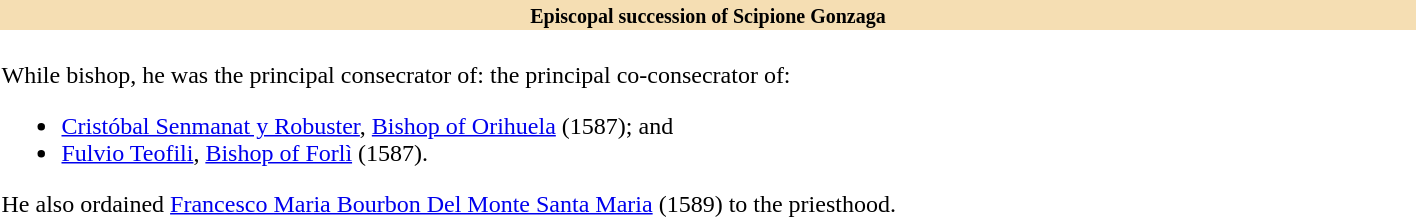<table class="toccolours collapsible collapsed" width=75% align="center">
<tr>
<th style="background:#F5DEB3"><small>Episcopal succession of Scipione Gonzaga</small></th>
</tr>
<tr>
<td><br>While bishop, he was the principal consecrator of:

the principal co-consecrator of:<ul><li><a href='#'>Cristóbal Senmanat y Robuster</a>, <a href='#'>Bishop of Orihuela</a> (1587); and</li><li><a href='#'>Fulvio Teofili</a>, <a href='#'>Bishop of Forlì</a> (1587).</li></ul>He also ordained <a href='#'>Francesco Maria Bourbon Del Monte Santa Maria</a> (1589) to the priesthood.</td>
</tr>
</table>
